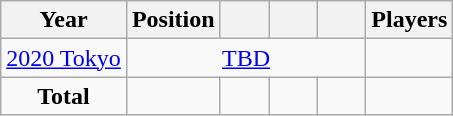<table class="wikitable" style="text-align: center;">
<tr>
<th>Year</th>
<th>Position</th>
<th width=25px></th>
<th width=25px></th>
<th width=25px></th>
<th>Players</th>
</tr>
<tr>
<td style="text-align: left;"> <a href='#'>2020 Tokyo</a></td>
<td colspan=4><a href='#'>TBD</a></td>
<td></td>
</tr>
<tr>
<td><strong>Total</strong></td>
<td></td>
<td></td>
<td></td>
<td></td>
<td></td>
</tr>
</table>
